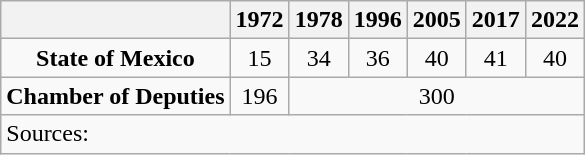<table class="wikitable" style="text-align: center">
<tr>
<th></th>
<th>1972</th>
<th>1978</th>
<th>1996</th>
<th>2005</th>
<th>2017</th>
<th>2022</th>
</tr>
<tr>
<td><strong>State of Mexico</strong></td>
<td>15</td>
<td>34</td>
<td>36</td>
<td>40</td>
<td>41</td>
<td>40</td>
</tr>
<tr>
<td><strong>Chamber of Deputies</strong></td>
<td>196</td>
<td colspan=5>300</td>
</tr>
<tr>
<td colspan=7 style="text-align: left">Sources: </td>
</tr>
</table>
